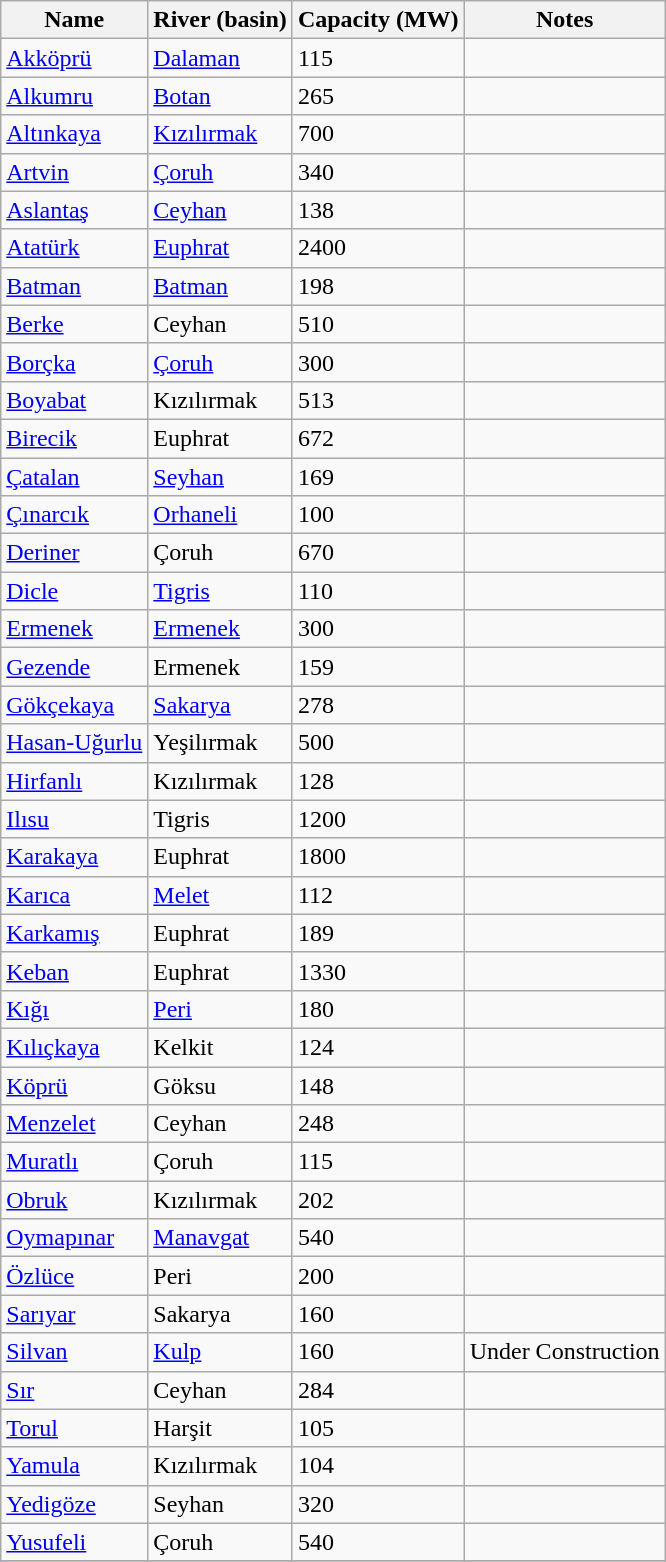<table class="wikitable sortable">
<tr>
<th>Name</th>
<th>River (basin)</th>
<th>Capacity (MW)</th>
<th>Notes</th>
</tr>
<tr>
<td><a href='#'>Akköprü</a></td>
<td><a href='#'>Dalaman</a></td>
<td>115</td>
<td></td>
</tr>
<tr>
<td><a href='#'>Alkumru</a></td>
<td><a href='#'>Botan</a></td>
<td>265</td>
<td></td>
</tr>
<tr>
<td><a href='#'>Altınkaya</a></td>
<td><a href='#'>Kızılırmak</a></td>
<td>700</td>
<td></td>
</tr>
<tr>
<td><a href='#'>Artvin</a></td>
<td><a href='#'>Çoruh</a></td>
<td>340</td>
<td></td>
</tr>
<tr>
<td><a href='#'>Aslantaş</a></td>
<td><a href='#'>Ceyhan</a></td>
<td>138</td>
<td></td>
</tr>
<tr>
<td><a href='#'>Atatürk</a></td>
<td><a href='#'>Euphrat</a></td>
<td>2400</td>
<td></td>
</tr>
<tr>
<td><a href='#'>Batman</a></td>
<td><a href='#'>Batman</a></td>
<td>198</td>
<td></td>
</tr>
<tr>
<td><a href='#'>Berke</a></td>
<td>Ceyhan</td>
<td>510</td>
<td></td>
</tr>
<tr>
<td><a href='#'>Borçka</a></td>
<td><a href='#'>Çoruh</a></td>
<td>300</td>
<td></td>
</tr>
<tr>
<td><a href='#'>Boyabat</a></td>
<td>Kızılırmak</td>
<td>513</td>
<td></td>
</tr>
<tr>
<td><a href='#'>Birecik</a></td>
<td>Euphrat</td>
<td>672</td>
<td></td>
</tr>
<tr>
<td><a href='#'>Çatalan</a></td>
<td><a href='#'>Seyhan</a></td>
<td>169</td>
<td></td>
</tr>
<tr>
<td><a href='#'>Çınarcık</a></td>
<td><a href='#'>Orhaneli</a></td>
<td>100</td>
<td></td>
</tr>
<tr>
<td><a href='#'>Deriner</a></td>
<td>Çoruh</td>
<td>670</td>
<td></td>
</tr>
<tr>
<td><a href='#'>Dicle</a></td>
<td><a href='#'>Tigris</a></td>
<td>110</td>
<td></td>
</tr>
<tr>
<td><a href='#'>Ermenek</a></td>
<td><a href='#'>Ermenek</a></td>
<td>300</td>
<td></td>
</tr>
<tr>
<td><a href='#'>Gezende</a></td>
<td>Ermenek</td>
<td>159</td>
<td></td>
</tr>
<tr>
<td><a href='#'>Gökçekaya</a></td>
<td><a href='#'>Sakarya</a></td>
<td>278</td>
<td></td>
</tr>
<tr>
<td><a href='#'>Hasan-Uğurlu</a></td>
<td>Yeşilırmak</td>
<td>500</td>
<td></td>
</tr>
<tr>
<td><a href='#'>Hirfanlı</a></td>
<td>Kızılırmak</td>
<td>128</td>
<td></td>
</tr>
<tr>
<td><a href='#'>Ilısu</a></td>
<td>Tigris</td>
<td>1200</td>
<td></td>
</tr>
<tr>
<td><a href='#'>Karakaya</a></td>
<td>Euphrat</td>
<td>1800</td>
<td></td>
</tr>
<tr>
<td><a href='#'>Karıca</a></td>
<td><a href='#'>Melet</a></td>
<td>112</td>
<td></td>
</tr>
<tr>
<td><a href='#'>Karkamış</a></td>
<td>Euphrat</td>
<td>189</td>
<td></td>
</tr>
<tr>
<td><a href='#'>Keban</a></td>
<td>Euphrat</td>
<td>1330</td>
<td></td>
</tr>
<tr>
<td><a href='#'>Kığı</a></td>
<td><a href='#'>Peri</a></td>
<td>180</td>
<td></td>
</tr>
<tr>
<td><a href='#'>Kılıçkaya</a></td>
<td>Kelkit</td>
<td>124</td>
<td></td>
</tr>
<tr>
<td><a href='#'>Köprü</a></td>
<td>Göksu</td>
<td>148</td>
<td></td>
</tr>
<tr>
<td><a href='#'>Menzelet</a></td>
<td>Ceyhan</td>
<td>248</td>
<td></td>
</tr>
<tr>
<td><a href='#'>Muratlı</a></td>
<td>Çoruh</td>
<td>115</td>
<td></td>
</tr>
<tr>
<td><a href='#'>Obruk</a></td>
<td>Kızılırmak</td>
<td>202</td>
<td></td>
</tr>
<tr>
<td><a href='#'>Oymapınar</a></td>
<td><a href='#'>Manavgat</a></td>
<td>540</td>
<td></td>
</tr>
<tr>
<td><a href='#'>Özlüce</a></td>
<td>Peri</td>
<td>200</td>
<td></td>
</tr>
<tr>
<td><a href='#'>Sarıyar</a></td>
<td>Sakarya</td>
<td>160</td>
<td></td>
</tr>
<tr>
<td><a href='#'>Silvan</a></td>
<td><a href='#'>Kulp</a></td>
<td>160</td>
<td>Under Construction</td>
</tr>
<tr>
<td><a href='#'>Sır</a></td>
<td>Ceyhan</td>
<td>284</td>
<td></td>
</tr>
<tr>
<td><a href='#'>Torul</a></td>
<td>Harşit</td>
<td>105</td>
<td></td>
</tr>
<tr>
<td><a href='#'>Yamula</a></td>
<td>Kızılırmak</td>
<td>104</td>
<td></td>
</tr>
<tr>
<td><a href='#'>Yedigöze</a></td>
<td>Seyhan</td>
<td>320</td>
<td></td>
</tr>
<tr>
<td><a href='#'>Yusufeli</a></td>
<td>Çoruh</td>
<td>540</td>
<td></td>
</tr>
<tr>
</tr>
</table>
